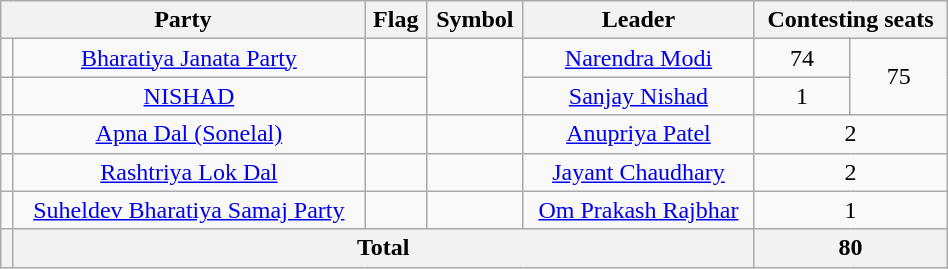<table class="wikitable" width="50%" style="text-align:center">
<tr>
<th colspan="2">Party</th>
<th>Flag</th>
<th>Symbol</th>
<th>Leader</th>
<th colspan="2">Contesting seats</th>
</tr>
<tr>
<td></td>
<td><a href='#'>Bharatiya Janata Party</a></td>
<td></td>
<td rowspan="2"></td>
<td><a href='#'>Narendra Modi</a></td>
<td>74</td>
<td rowspan="2">75</td>
</tr>
<tr>
<td></td>
<td><a href='#'>NISHAD</a></td>
<td></td>
<td><a href='#'>Sanjay Nishad</a></td>
<td>1</td>
</tr>
<tr>
<td></td>
<td><a href='#'>Apna Dal (Sonelal)</a></td>
<td></td>
<td></td>
<td><a href='#'>Anupriya Patel</a></td>
<td colspan="2">2</td>
</tr>
<tr>
<td></td>
<td><a href='#'>Rashtriya Lok Dal</a></td>
<td></td>
<td></td>
<td><a href='#'>Jayant Chaudhary</a></td>
<td colspan="2">2</td>
</tr>
<tr>
<td></td>
<td><a href='#'>Suheldev Bharatiya Samaj Party</a></td>
<td></td>
<td></td>
<td><a href='#'>Om Prakash Rajbhar</a></td>
<td colspan="2">1</td>
</tr>
<tr>
<th></th>
<th colspan="4">Total</th>
<th colspan="2">80</th>
</tr>
</table>
